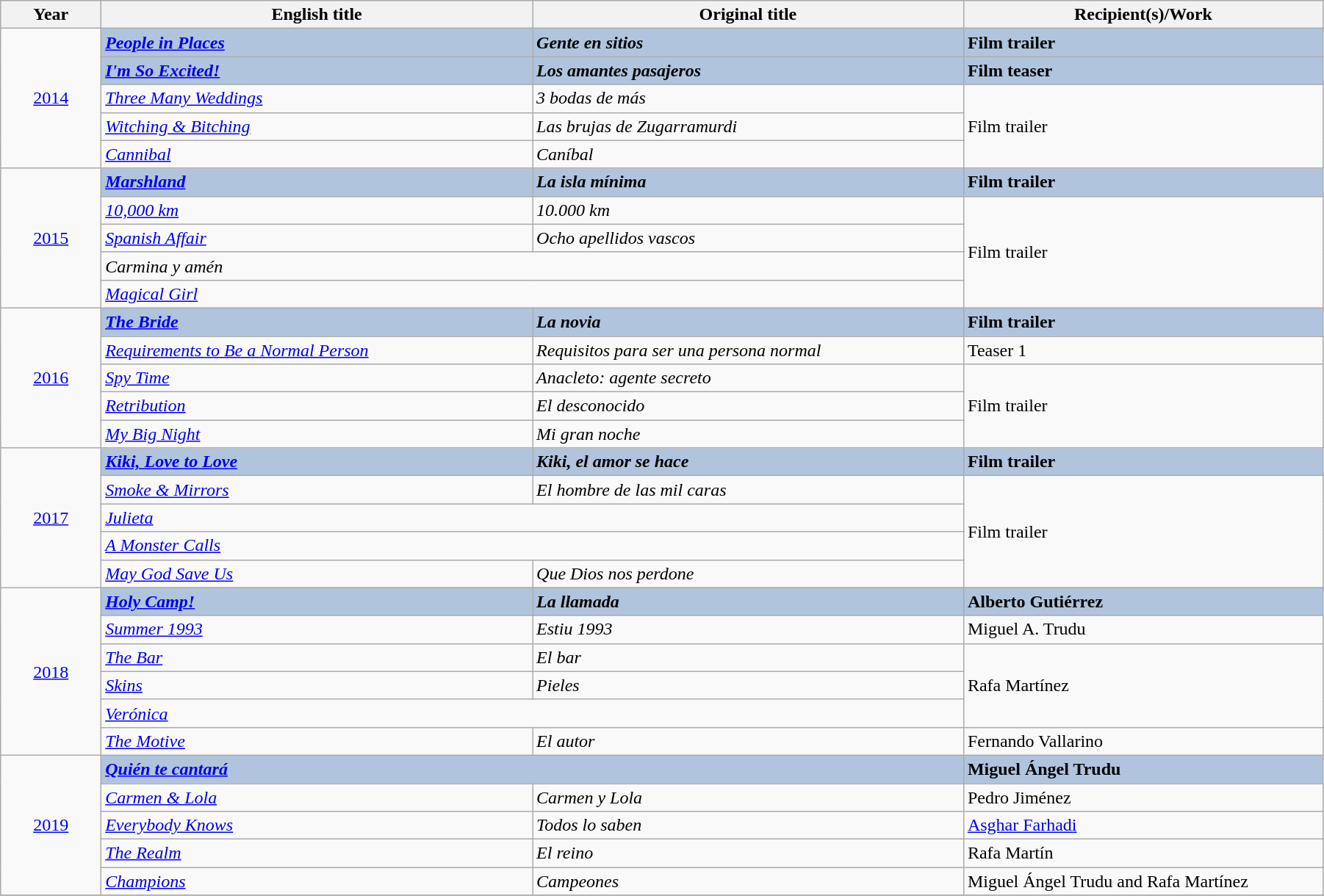<table class="wikitable" width="95%" cellpadding="5">
<tr>
<th width="7%">Year</th>
<th width="30%">English title</th>
<th width="30%">Original title</th>
<th width="25%">Recipient(s)/Work</th>
</tr>
<tr>
<td rowspan=5 style="text-align:center"><a href='#'>2014</a><br></td>
<td style="background:#B0C4DE;"><strong><em><a href='#'>People in Places</a></em></strong></td>
<td style="background:#B0C4DE;"><strong><em>Gente en sitios</em></strong></td>
<td style="background:#B0C4DE;"><strong>Film trailer</strong></td>
</tr>
<tr>
<td style="background:#B0C4DE;"><strong><em><a href='#'>I'm So Excited!</a></em></strong></td>
<td style="background:#B0C4DE;"><strong><em>Los amantes pasajeros</em></strong></td>
<td style="background:#B0C4DE;"><strong>Film teaser</strong></td>
</tr>
<tr>
<td><em><a href='#'>Three Many Weddings</a></em></td>
<td><em>3 bodas de más</em></td>
<td rowspan="3">Film trailer</td>
</tr>
<tr>
<td><em><a href='#'>Witching & Bitching</a></em></td>
<td><em>Las brujas de Zugarramurdi</em></td>
</tr>
<tr>
<td><em><a href='#'>Cannibal</a></em></td>
<td><em>Caníbal</em></td>
</tr>
<tr>
<td rowspan=5 style="text-align:center"><a href='#'>2015</a><br></td>
<td style="background:#B0C4DE;"><strong><em><a href='#'>Marshland</a></em></strong></td>
<td style="background:#B0C4DE;"><strong><em>La isla mínima</em></strong></td>
<td style="background:#B0C4DE;"><strong>Film trailer</strong></td>
</tr>
<tr>
<td><em><a href='#'>10,000 km</a></em></td>
<td><em>10.000 km</em></td>
<td rowspan="4">Film trailer</td>
</tr>
<tr>
<td><em><a href='#'>Spanish Affair</a></em></td>
<td><em>Ocho apellidos vascos</em></td>
</tr>
<tr>
<td colspan="2"><em>Carmina y amén</em></td>
</tr>
<tr>
<td colspan="2"><em><a href='#'>Magical Girl</a></em></td>
</tr>
<tr>
<td rowspan=5 style="text-align:center"><a href='#'>2016</a><br></td>
<td style="background:#B0C4DE;"><strong><em><a href='#'>The Bride</a></em></strong></td>
<td style="background:#B0C4DE;"><strong><em>La novia</em></strong></td>
<td style="background:#B0C4DE;"><strong>Film trailer</strong></td>
</tr>
<tr>
<td><em><a href='#'>Requirements to Be a Normal Person</a></em></td>
<td><em>Requisitos para ser una persona normal</em></td>
<td>Teaser 1</td>
</tr>
<tr>
<td><em><a href='#'>Spy Time</a></em></td>
<td><em>Anacleto: agente secreto</em></td>
<td rowspan="3">Film trailer</td>
</tr>
<tr>
<td><em><a href='#'>Retribution</a></em></td>
<td><em>El desconocido</em></td>
</tr>
<tr>
<td><em><a href='#'>My Big Night</a></em></td>
<td><em>Mi gran noche</em></td>
</tr>
<tr>
<td rowspan=5 style="text-align:center"><a href='#'>2017</a><br></td>
<td style="background:#B0C4DE;"><strong><em><a href='#'>Kiki, Love to Love</a></em></strong></td>
<td style="background:#B0C4DE;"><strong><em>Kiki, el amor se hace</em></strong></td>
<td style="background:#B0C4DE;"><strong>Film trailer</strong></td>
</tr>
<tr>
<td><em><a href='#'>Smoke & Mirrors</a></em></td>
<td><em>El hombre de las mil caras</em></td>
<td rowspan="4">Film trailer</td>
</tr>
<tr>
<td colspan="2"><em><a href='#'>Julieta</a></em></td>
</tr>
<tr>
<td colspan="2"><em><a href='#'>A Monster Calls</a></em></td>
</tr>
<tr>
<td><em><a href='#'>May God Save Us</a></em></td>
<td><em>Que Dios nos perdone</em></td>
</tr>
<tr>
<td rowspan=6 style="text-align:center"><a href='#'>2018</a><br></td>
<td style="background:#B0C4DE;"><strong><em><a href='#'>Holy Camp!</a></em></strong></td>
<td style="background:#B0C4DE;"><strong><em>La llamada</em></strong></td>
<td style="background:#B0C4DE;"><strong>Alberto Gutiérrez</strong></td>
</tr>
<tr>
<td><em><a href='#'>Summer 1993</a></em></td>
<td><em>Estiu 1993</em></td>
<td>Miguel A. Trudu</td>
</tr>
<tr>
<td><em><a href='#'>The Bar</a></em></td>
<td><em>El bar</em></td>
<td rowspan="3">Rafa Martínez</td>
</tr>
<tr>
<td><em><a href='#'>Skins</a></em></td>
<td><em>Pieles</em></td>
</tr>
<tr>
<td colspan="2"><em><a href='#'>Verónica</a></em></td>
</tr>
<tr>
<td><em><a href='#'>The Motive</a></em></td>
<td><em>El autor</em></td>
<td>Fernando Vallarino</td>
</tr>
<tr>
<td rowspan=5 style="text-align:center"><a href='#'>2019</a><br></td>
<td colspan="2" style="background:#B0C4DE;"><strong><em><a href='#'>Quién te cantará</a></em></strong></td>
<td style="background:#B0C4DE;"><strong>Miguel Ángel Trudu</strong></td>
</tr>
<tr>
<td><em><a href='#'>Carmen & Lola</a></em></td>
<td><em>Carmen y Lola</em></td>
<td>Pedro Jiménez</td>
</tr>
<tr>
<td><em><a href='#'>Everybody Knows</a></em></td>
<td><em>Todos lo saben</em></td>
<td><a href='#'>Asghar Farhadi</a></td>
</tr>
<tr>
<td><em><a href='#'>The Realm</a></em></td>
<td><em>El reino</em></td>
<td>Rafa Martín</td>
</tr>
<tr>
<td><em><a href='#'>Champions</a></em></td>
<td><em>Campeones</em></td>
<td>Miguel Ángel Trudu and Rafa Martínez</td>
</tr>
<tr>
</tr>
</table>
